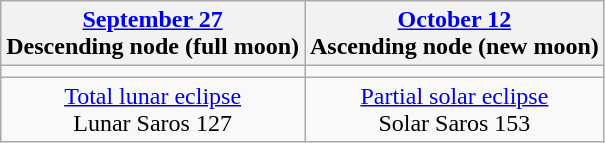<table class="wikitable">
<tr>
<th><a href='#'>September 27</a><br>Descending node (full moon)<br></th>
<th><a href='#'>October 12</a><br>Ascending node (new moon)<br></th>
</tr>
<tr>
<td></td>
<td></td>
</tr>
<tr align=center>
<td><a href='#'>Total lunar eclipse</a><br>Lunar Saros 127</td>
<td><a href='#'>Partial solar eclipse</a><br>Solar Saros 153</td>
</tr>
</table>
